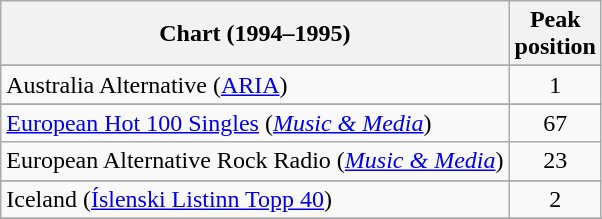<table class="wikitable sortable">
<tr>
<th>Chart (1994–1995)</th>
<th>Peak<br>position</th>
</tr>
<tr>
</tr>
<tr>
<td>Australia Alternative (<a href='#'>ARIA</a>)</td>
<td align="center">1</td>
</tr>
<tr>
</tr>
<tr>
<td><a href='#'>European Hot 100 Singles</a> (<em><a href='#'>Music & Media</a></em>)</td>
<td align="center">67</td>
</tr>
<tr>
<td>European Alternative Rock Radio (<em><a href='#'>Music & Media</a></em>)</td>
<td align="center">23</td>
</tr>
<tr>
</tr>
<tr>
<td>Iceland (<a href='#'>Íslenski Listinn Topp 40</a>)</td>
<td align="center">2</td>
</tr>
<tr>
</tr>
<tr>
</tr>
<tr>
</tr>
<tr>
</tr>
<tr>
</tr>
<tr>
</tr>
<tr>
</tr>
<tr>
</tr>
</table>
